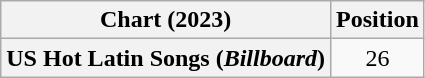<table class="wikitable sortable plainrowheaders" style="text-align:center">
<tr>
<th scope="col">Chart (2023)</th>
<th scope="col">Position</th>
</tr>
<tr>
<th scope="row">US Hot Latin Songs (<em>Billboard</em>)</th>
<td>26</td>
</tr>
</table>
